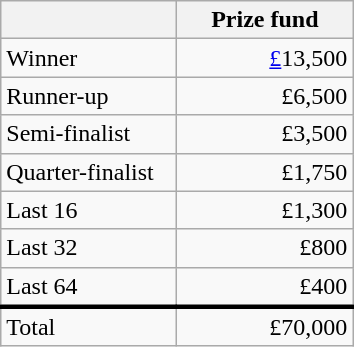<table class="wikitable">
<tr>
<th width=110px></th>
<th width=110px align="right">Prize fund</th>
</tr>
<tr>
<td>Winner</td>
<td align="right"><a href='#'>£</a>13,500</td>
</tr>
<tr>
<td>Runner-up</td>
<td align="right">£6,500</td>
</tr>
<tr>
<td>Semi-finalist</td>
<td align="right">£3,500</td>
</tr>
<tr>
<td>Quarter-finalist</td>
<td align="right">£1,750</td>
</tr>
<tr>
<td>Last 16</td>
<td align="right">£1,300</td>
</tr>
<tr>
<td>Last 32</td>
<td align="right">£800</td>
</tr>
<tr>
<td>Last 64</td>
<td align="right">£400</td>
</tr>
<tr style="border-top:medium solid">
<td>Total</td>
<td align="right">£70,000</td>
</tr>
</table>
